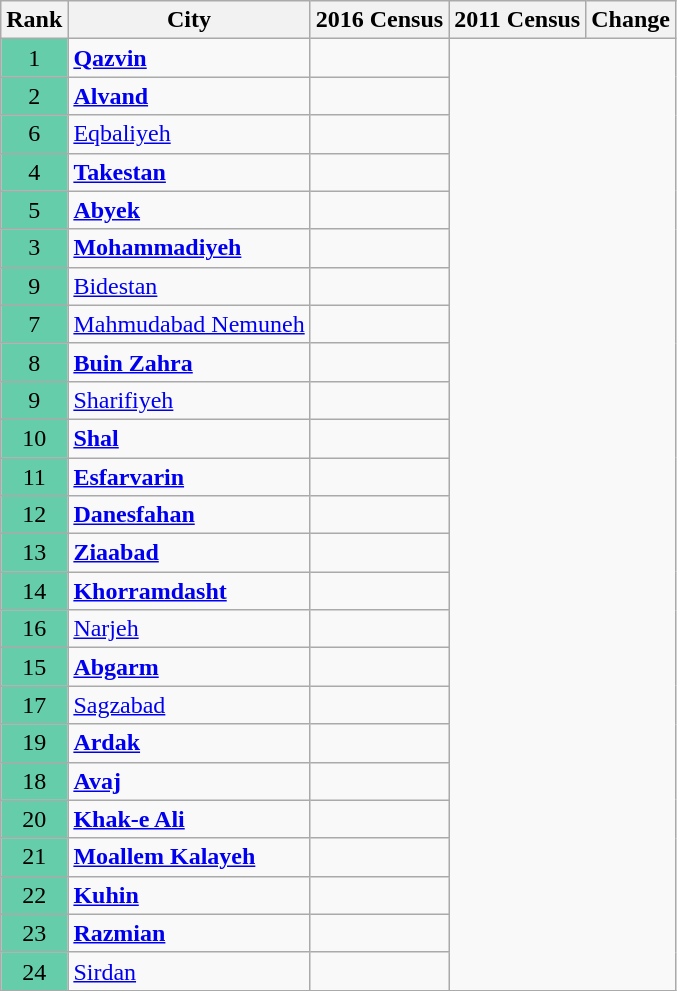<table class="wikitable sortable">
<tr>
<th>Rank</th>
<th>City</th>
<th>2016 Census</th>
<th>2011 Census</th>
<th>Change</th>
</tr>
<tr>
<td align=center bgcolor="66CDAA">1</td>
<td><strong><a href='#'>Qazvin</a></strong></td>
<td></td>
</tr>
<tr>
<td align=center bgcolor="66CDAA">2</td>
<td><strong><a href='#'>Alvand</a></strong></td>
<td></td>
</tr>
<tr>
<td align=center bgcolor="66CDAA">6</td>
<td><a href='#'>Eqbaliyeh</a></td>
<td></td>
</tr>
<tr>
<td align=center bgcolor="66CDAA">4</td>
<td><strong><a href='#'>Takestan</a></strong></td>
<td></td>
</tr>
<tr>
<td align=center bgcolor="66CDAA">5</td>
<td><strong><a href='#'>Abyek</a></strong></td>
<td></td>
</tr>
<tr>
<td align=center bgcolor="66CDAA">3</td>
<td><strong><a href='#'>Mohammadiyeh</a></strong></td>
<td></td>
</tr>
<tr>
<td align=center bgcolor="66CDAA">9</td>
<td><a href='#'>Bidestan</a></td>
<td></td>
</tr>
<tr>
<td align=center bgcolor="66CDAA">7</td>
<td><a href='#'>Mahmudabad Nemuneh</a></td>
<td></td>
</tr>
<tr>
<td align=center bgcolor="66CDAA">8</td>
<td><strong><a href='#'>Buin Zahra</a></strong></td>
<td></td>
</tr>
<tr>
<td align=center bgcolor="66CDAA">9</td>
<td><a href='#'>Sharifiyeh</a></td>
<td></td>
</tr>
<tr>
<td align=center bgcolor="66CDAA">10</td>
<td><strong><a href='#'>Shal</a></strong></td>
<td></td>
</tr>
<tr>
<td align=center bgcolor="66CDAA">11</td>
<td><strong><a href='#'>Esfarvarin</a></strong></td>
<td></td>
</tr>
<tr>
<td align=center bgcolor="66CDAA">12</td>
<td><strong><a href='#'>Danesfahan</a></strong></td>
<td></td>
</tr>
<tr>
<td align=center bgcolor="66CDAA">13</td>
<td><strong><a href='#'>Ziaabad</a></strong></td>
<td></td>
</tr>
<tr>
<td align=center bgcolor="66CDAA">14</td>
<td><strong><a href='#'>Khorramdasht</a></strong></td>
<td></td>
</tr>
<tr>
<td align=center bgcolor="66CDAA">16</td>
<td><a href='#'>Narjeh</a></td>
<td></td>
</tr>
<tr>
<td align=center bgcolor="66CDAA">15</td>
<td><strong><a href='#'>Abgarm</a></strong></td>
<td></td>
</tr>
<tr>
<td align=center bgcolor="66CDAA">17</td>
<td><a href='#'>Sagzabad</a></td>
<td></td>
</tr>
<tr>
<td align=center bgcolor="66CDAA">19</td>
<td><strong><a href='#'>Ardak</a></strong></td>
<td></td>
</tr>
<tr>
<td align=center bgcolor="66CDAA">18</td>
<td><strong><a href='#'>Avaj</a></strong></td>
<td></td>
</tr>
<tr>
<td align=center bgcolor="66CDAA">20</td>
<td><strong><a href='#'>Khak-e Ali</a></strong></td>
<td></td>
</tr>
<tr>
<td align=center bgcolor="66CDAA">21</td>
<td><strong><a href='#'>Moallem Kalayeh</a></strong></td>
<td></td>
</tr>
<tr>
<td align=center bgcolor="66CDAA">22</td>
<td><strong><a href='#'>Kuhin</a></strong></td>
<td></td>
</tr>
<tr>
<td align=center bgcolor="66CDAA">23</td>
<td><strong><a href='#'>Razmian</a></strong></td>
<td></td>
</tr>
<tr>
<td align=center bgcolor="66CDAA">24</td>
<td><a href='#'>Sirdan</a></td>
<td></td>
</tr>
<tr>
</tr>
</table>
